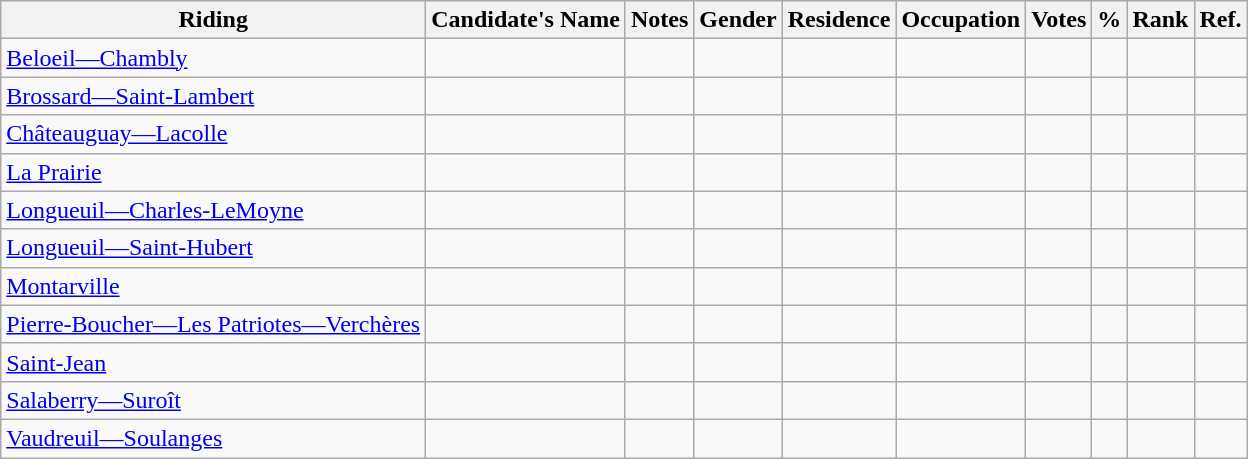<table class="wikitable sortable">
<tr>
<th>Riding</th>
<th>Candidate's Name</th>
<th>Notes</th>
<th>Gender</th>
<th>Residence</th>
<th>Occupation</th>
<th>Votes</th>
<th>%</th>
<th>Rank</th>
<th>Ref.</th>
</tr>
<tr>
<td><a href='#'>Beloeil—Chambly</a></td>
<td></td>
<td></td>
<td></td>
<td></td>
<td></td>
<td></td>
<td></td>
<td></td>
<td></td>
</tr>
<tr>
<td><a href='#'>Brossard—Saint-Lambert</a></td>
<td></td>
<td></td>
<td></td>
<td></td>
<td></td>
<td></td>
<td></td>
<td></td>
<td></td>
</tr>
<tr>
<td><a href='#'>Châteauguay—Lacolle</a></td>
<td></td>
<td></td>
<td></td>
<td></td>
<td></td>
<td></td>
<td></td>
<td></td>
<td></td>
</tr>
<tr>
<td><a href='#'>La Prairie</a></td>
<td></td>
<td></td>
<td></td>
<td></td>
<td></td>
<td></td>
<td></td>
<td></td>
<td></td>
</tr>
<tr>
<td><a href='#'>Longueuil—Charles-LeMoyne</a></td>
<td></td>
<td></td>
<td></td>
<td></td>
<td></td>
<td></td>
<td></td>
<td></td>
<td></td>
</tr>
<tr>
<td><a href='#'>Longueuil—Saint-Hubert</a></td>
<td></td>
<td></td>
<td></td>
<td></td>
<td></td>
<td></td>
<td></td>
<td></td>
<td></td>
</tr>
<tr>
<td><a href='#'>Montarville</a></td>
<td></td>
<td></td>
<td></td>
<td></td>
<td></td>
<td></td>
<td></td>
<td></td>
<td></td>
</tr>
<tr>
<td><a href='#'>Pierre-Boucher—Les Patriotes—Verchères</a></td>
<td></td>
<td></td>
<td></td>
<td></td>
<td></td>
<td></td>
<td></td>
<td></td>
<td></td>
</tr>
<tr>
<td><a href='#'>Saint-Jean</a></td>
<td></td>
<td></td>
<td></td>
<td></td>
<td></td>
<td></td>
<td></td>
<td></td>
<td></td>
</tr>
<tr>
<td><a href='#'>Salaberry—Suroît</a></td>
<td></td>
<td></td>
<td></td>
<td></td>
<td></td>
<td></td>
<td></td>
<td></td>
<td></td>
</tr>
<tr>
<td><a href='#'>Vaudreuil—Soulanges</a></td>
<td></td>
<td></td>
<td></td>
<td></td>
<td></td>
<td></td>
<td></td>
<td></td>
<td></td>
</tr>
</table>
